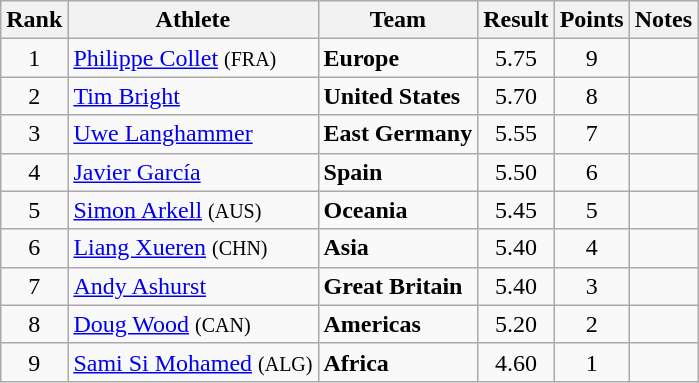<table class="wikitable" style="text-align:center">
<tr>
<th>Rank</th>
<th>Athlete</th>
<th>Team</th>
<th>Result</th>
<th>Points</th>
<th>Notes</th>
</tr>
<tr>
<td>1</td>
<td align="left"><a href='#'>Philippe Collet</a> <small>(FRA)</small></td>
<td align=left><strong>Europe</strong></td>
<td>5.75</td>
<td>9</td>
<td></td>
</tr>
<tr>
<td>2</td>
<td align="left"><a href='#'>Tim Bright</a></td>
<td align=left><strong>United States</strong></td>
<td>5.70</td>
<td>8</td>
<td></td>
</tr>
<tr>
<td>3</td>
<td align="left"><a href='#'>Uwe Langhammer</a></td>
<td align=left><strong>East Germany</strong></td>
<td>5.55</td>
<td>7</td>
<td></td>
</tr>
<tr>
<td>4</td>
<td align="left"><a href='#'>Javier García</a></td>
<td align=left><strong>Spain</strong></td>
<td>5.50</td>
<td>6</td>
<td></td>
</tr>
<tr>
<td>5</td>
<td align="left"><a href='#'>Simon Arkell</a> <small>(AUS)</small></td>
<td align=left><strong>Oceania</strong></td>
<td>5.45</td>
<td>5</td>
<td></td>
</tr>
<tr>
<td>6</td>
<td align="left"><a href='#'>Liang Xueren</a> <small>(CHN)</small></td>
<td align=left><strong>Asia</strong></td>
<td>5.40</td>
<td>4</td>
<td></td>
</tr>
<tr>
<td>7</td>
<td align="left"><a href='#'>Andy Ashurst</a></td>
<td align=left><strong>Great Britain</strong></td>
<td>5.40</td>
<td>3</td>
<td></td>
</tr>
<tr>
<td>8</td>
<td align="left"><a href='#'>Doug Wood</a> <small>(CAN)</small></td>
<td align=left><strong>Americas</strong></td>
<td>5.20</td>
<td>2</td>
<td></td>
</tr>
<tr>
<td>9</td>
<td align="left"><a href='#'>Sami Si Mohamed</a> <small>(ALG)</small></td>
<td align=left><strong>Africa</strong></td>
<td>4.60</td>
<td>1</td>
<td></td>
</tr>
</table>
